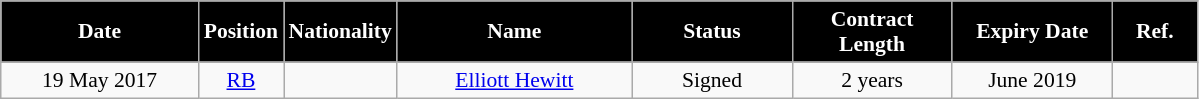<table class="wikitable"  style="text-align:center; font-size:90%; ">
<tr>
<th style="background:black; color:white; width:125px;">Date</th>
<th style="background:black; color:white; width:50px;">Position</th>
<th style="background:black; color:white; width:50px;">Nationality</th>
<th style="background:black; color:white; width:150px;">Name</th>
<th style="background:black; color:white; width:100px;">Status</th>
<th style="background:black; color:white; width:100px;">Contract Length</th>
<th style="background:black; color:white; width:100px;">Expiry Date</th>
<th style="background:black; color:white; width:50px;">Ref.</th>
</tr>
<tr>
<td>19 May 2017</td>
<td><a href='#'>RB</a></td>
<td></td>
<td><a href='#'>Elliott Hewitt</a></td>
<td>Signed</td>
<td>2 years</td>
<td>June 2019</td>
<td></td>
</tr>
</table>
